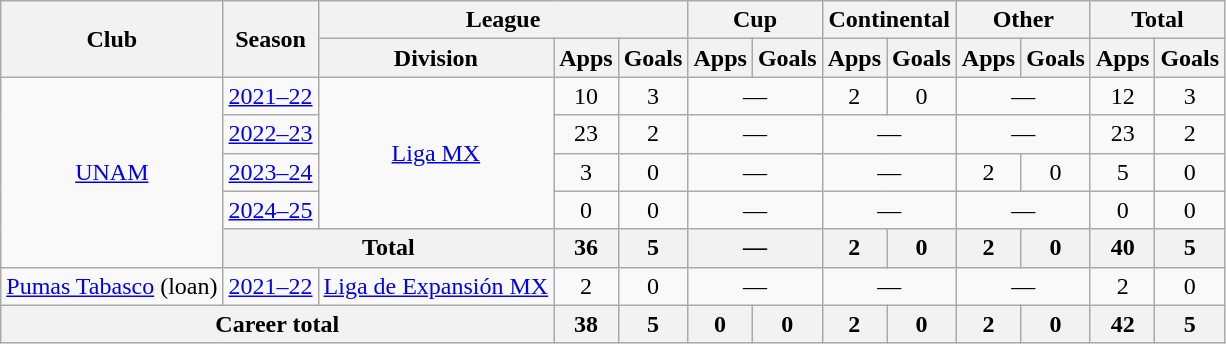<table class="wikitable" style="text-align:center">
<tr>
<th rowspan="2">Club</th>
<th rowspan="2">Season</th>
<th colspan="3">League</th>
<th colspan="2">Cup</th>
<th colspan="2">Continental</th>
<th colspan="2">Other</th>
<th colspan="2">Total</th>
</tr>
<tr>
<th>Division</th>
<th>Apps</th>
<th>Goals</th>
<th>Apps</th>
<th>Goals</th>
<th>Apps</th>
<th>Goals</th>
<th>Apps</th>
<th>Goals</th>
<th>Apps</th>
<th>Goals</th>
</tr>
<tr>
<td rowspan="5"><a href='#'>UNAM</a></td>
<td><a href='#'>2021–22</a></td>
<td rowspan="4"><a href='#'>Liga MX</a></td>
<td>10</td>
<td>3</td>
<td colspan=2>—</td>
<td>2</td>
<td>0</td>
<td colspan=2>—</td>
<td>12</td>
<td>3</td>
</tr>
<tr>
<td><a href='#'>2022–23</a></td>
<td>23</td>
<td>2</td>
<td colspan=2>—</td>
<td colspan=2>—</td>
<td colspan=2>—</td>
<td>23</td>
<td>2</td>
</tr>
<tr>
<td><a href='#'>2023–24</a></td>
<td>3</td>
<td>0</td>
<td colspan=2>—</td>
<td colspan=2>—</td>
<td>2</td>
<td>0</td>
<td>5</td>
<td>0</td>
</tr>
<tr>
<td><a href='#'>2024–25</a></td>
<td>0</td>
<td>0</td>
<td colspan="2">—</td>
<td colspan="2">—</td>
<td colspan="2">—</td>
<td>0</td>
<td>0</td>
</tr>
<tr>
<th colspan="2">Total</th>
<th>36</th>
<th>5</th>
<th colspan=2>—</th>
<th>2</th>
<th>0</th>
<th>2</th>
<th>0</th>
<th>40</th>
<th>5</th>
</tr>
<tr>
<td><a href='#'>Pumas Tabasco</a> (loan)</td>
<td><a href='#'>2021–22</a></td>
<td><a href='#'>Liga de Expansión MX</a></td>
<td>2</td>
<td>0</td>
<td colspan=2>—</td>
<td colspan=2>—</td>
<td colspan=2>—</td>
<td>2</td>
<td>0</td>
</tr>
<tr>
<th colspan="3">Career total</th>
<th>38</th>
<th>5</th>
<th>0</th>
<th>0</th>
<th>2</th>
<th>0</th>
<th>2</th>
<th>0</th>
<th>42</th>
<th>5</th>
</tr>
</table>
